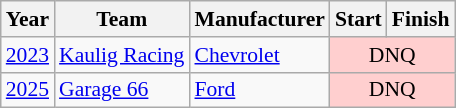<table class="wikitable" style="font-size: 90%;">
<tr>
<th>Year</th>
<th>Team</th>
<th>Manufacturer</th>
<th>Start</th>
<th>Finish</th>
</tr>
<tr>
<td><a href='#'>2023</a></td>
<td><a href='#'>Kaulig Racing</a></td>
<td><a href='#'>Chevrolet</a></td>
<td align=center colspan=2 style="background:#FFCFCF;">DNQ</td>
</tr>
<tr>
<td><a href='#'>2025</a></td>
<td><a href='#'>Garage 66</a></td>
<td><a href='#'>Ford</a></td>
<td align=center colspan=2 style="background:#FFCFCF;">DNQ</td>
</tr>
</table>
